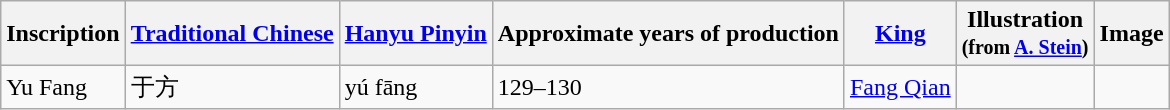<table class="wikitable">
<tr>
<th>Inscription</th>
<th><a href='#'>Traditional Chinese</a></th>
<th><a href='#'>Hanyu Pinyin</a></th>
<th>Approximate years of production</th>
<th><a href='#'>King</a></th>
<th>Illustration<br><small>(from <a href='#'>A. Stein</a>)</small></th>
<th>Image</th>
</tr>
<tr>
<td>Yu Fang</td>
<td>于方</td>
<td>yú fāng</td>
<td>129–130</td>
<td><a href='#'>Fang Qian</a></td>
<td></td>
<td></td>
</tr>
</table>
